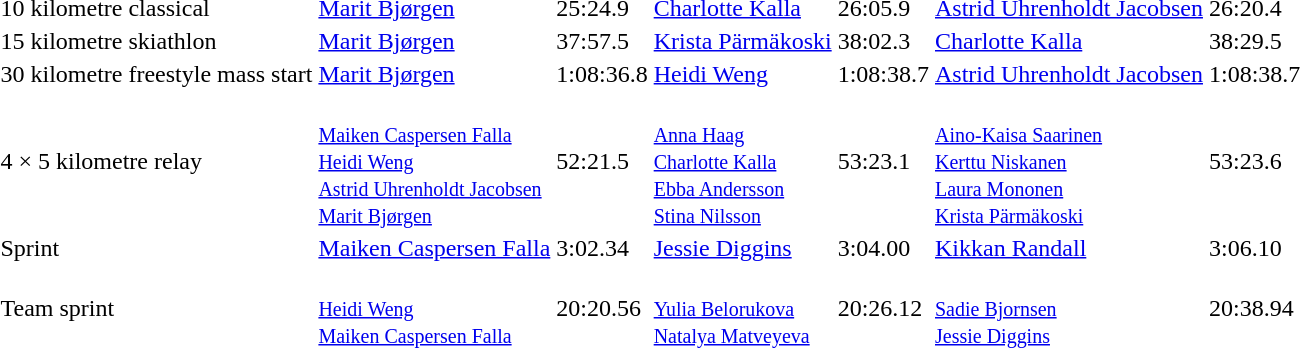<table>
<tr>
<td>10 kilometre classical<br></td>
<td><a href='#'>Marit Bjørgen</a><br></td>
<td>25:24.9</td>
<td><a href='#'>Charlotte Kalla</a><br></td>
<td>26:05.9</td>
<td><a href='#'>Astrid Uhrenholdt Jacobsen</a><br></td>
<td>26:20.4</td>
</tr>
<tr>
<td>15 kilometre skiathlon<br></td>
<td><a href='#'>Marit Bjørgen</a><br></td>
<td>37:57.5</td>
<td><a href='#'>Krista Pärmäkoski</a><br></td>
<td>38:02.3</td>
<td><a href='#'>Charlotte Kalla</a><br></td>
<td>38:29.5</td>
</tr>
<tr>
<td>30 kilometre freestyle mass start<br></td>
<td><a href='#'>Marit Bjørgen</a><br></td>
<td>1:08:36.8</td>
<td><a href='#'>Heidi Weng</a><br></td>
<td>1:08:38.7</td>
<td><a href='#'>Astrid Uhrenholdt Jacobsen</a><br></td>
<td>1:08:38.7</td>
</tr>
<tr>
<td>4 × 5 kilometre relay<br></td>
<td><br><small><a href='#'>Maiken Caspersen Falla</a><br><a href='#'>Heidi Weng</a><br><a href='#'>Astrid Uhrenholdt Jacobsen</a><br><a href='#'>Marit Bjørgen</a></small></td>
<td>52:21.5</td>
<td><br><small><a href='#'>Anna Haag</a><br><a href='#'>Charlotte Kalla</a><br><a href='#'>Ebba Andersson</a><br><a href='#'>Stina Nilsson</a></small></td>
<td>53:23.1</td>
<td><br><small><a href='#'>Aino-Kaisa Saarinen</a><br><a href='#'>Kerttu Niskanen</a><br><a href='#'>Laura Mononen</a><br><a href='#'>Krista Pärmäkoski</a></small></td>
<td>53:23.6</td>
</tr>
<tr>
<td>Sprint<br></td>
<td><a href='#'>Maiken Caspersen Falla</a><br></td>
<td>3:02.34</td>
<td><a href='#'>Jessie Diggins</a><br></td>
<td>3:04.00</td>
<td><a href='#'>Kikkan Randall</a><br></td>
<td>3:06.10</td>
</tr>
<tr>
<td>Team sprint<br></td>
<td><br><small><a href='#'>Heidi Weng</a><br><a href='#'>Maiken Caspersen Falla</a></small></td>
<td>20:20.56</td>
<td><br><small><a href='#'>Yulia Belorukova</a><br><a href='#'>Natalya Matveyeva</a></small></td>
<td>20:26.12</td>
<td><br><small><a href='#'>Sadie Bjornsen</a><br><a href='#'>Jessie Diggins</a></small></td>
<td>20:38.94</td>
</tr>
</table>
